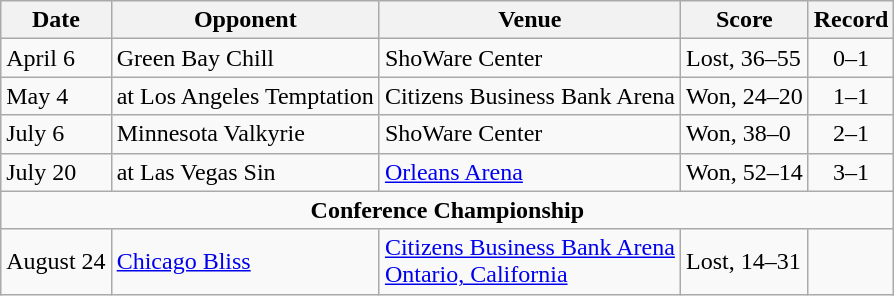<table class="wikitable">
<tr>
<th>Date</th>
<th>Opponent</th>
<th>Venue</th>
<th>Score</th>
<th>Record</th>
</tr>
<tr>
<td>April 6</td>
<td>Green Bay Chill</td>
<td>ShoWare Center</td>
<td>Lost, 36–55</td>
<td align=center>0–1</td>
</tr>
<tr>
<td>May 4</td>
<td>at Los Angeles Temptation</td>
<td>Citizens Business Bank Arena</td>
<td>Won, 24–20</td>
<td align=center>1–1</td>
</tr>
<tr>
<td>July 6</td>
<td>Minnesota Valkyrie</td>
<td>ShoWare Center</td>
<td>Won, 38–0</td>
<td align=center>2–1</td>
</tr>
<tr>
<td>July 20</td>
<td>at Las Vegas Sin</td>
<td><a href='#'>Orleans Arena</a></td>
<td>Won, 52–14</td>
<td align=center>3–1</td>
</tr>
<tr>
<td colspan=8; style="text-align:center"><strong>Conference Championship</strong></td>
</tr>
<tr>
<td>August 24</td>
<td><a href='#'>Chicago Bliss</a></td>
<td><a href='#'>Citizens Business Bank Arena</a><br><a href='#'>Ontario, California</a></td>
<td>Lost, 14–31</td>
<td></td>
</tr>
</table>
